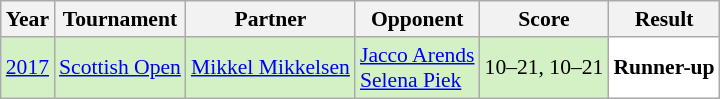<table class="sortable wikitable" style="font-size: 90%;">
<tr>
<th>Year</th>
<th>Tournament</th>
<th>Partner</th>
<th>Opponent</th>
<th>Score</th>
<th>Result</th>
</tr>
<tr style="background:#D4F1C5">
<td align="center"><a href='#'>2017</a></td>
<td align="left"><a href='#'>Scottish Open</a></td>
<td align="left"> <a href='#'>Mikkel Mikkelsen</a></td>
<td align="left"> <a href='#'>Jacco Arends</a> <br>  <a href='#'>Selena Piek</a></td>
<td align="left">10–21, 10–21</td>
<td style="text-align:left; background:white"> <strong>Runner-up</strong></td>
</tr>
</table>
